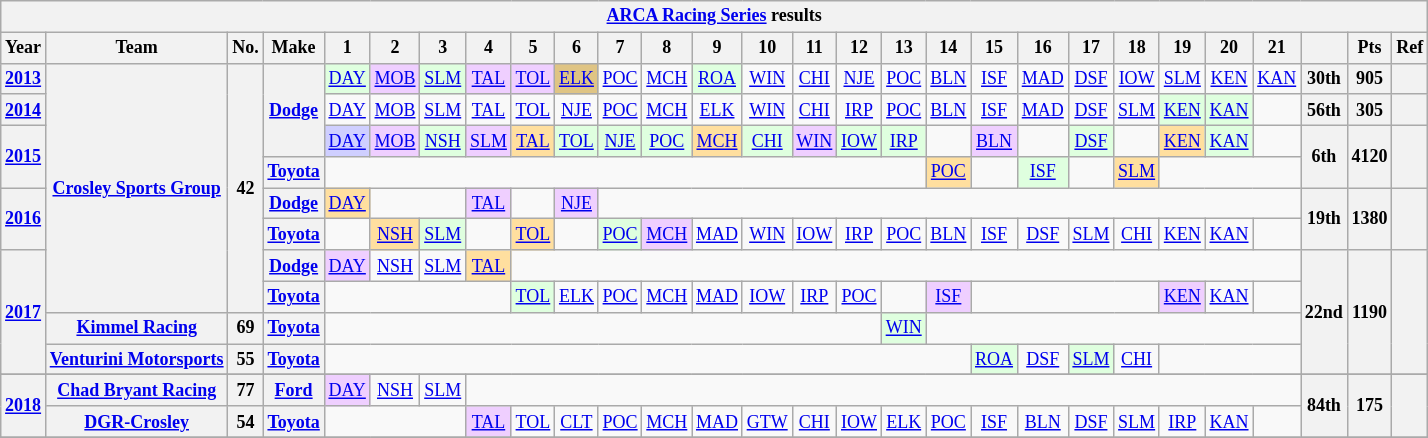<table class="wikitable" style="text-align:center; font-size:75%">
<tr>
<th colspan=28><a href='#'>ARCA Racing Series</a> results</th>
</tr>
<tr>
<th>Year</th>
<th>Team</th>
<th>No.</th>
<th>Make</th>
<th>1</th>
<th>2</th>
<th>3</th>
<th>4</th>
<th>5</th>
<th>6</th>
<th>7</th>
<th>8</th>
<th>9</th>
<th>10</th>
<th>11</th>
<th>12</th>
<th>13</th>
<th>14</th>
<th>15</th>
<th>16</th>
<th>17</th>
<th>18</th>
<th>19</th>
<th>20</th>
<th>21</th>
<th></th>
<th>Pts</th>
<th>Ref</th>
</tr>
<tr>
<th><a href='#'>2013</a></th>
<th rowspan=8><a href='#'>Crosley Sports Group</a></th>
<th rowspan=8>42</th>
<th rowspan=3><a href='#'>Dodge</a></th>
<td style="background-color:#DFFFDF"><a href='#'>DAY</a><br></td>
<td style="background-color:#EFCFFF"><a href='#'>MOB</a><br></td>
<td style="background-color:#DFFFDF"><a href='#'>SLM</a><br></td>
<td style="background-color:#EFCFFF"><a href='#'>TAL</a><br></td>
<td style="background-color:#EFCFFF"><a href='#'>TOL</a><br></td>
<td style="background-color:#DFC484"><a href='#'>ELK</a><br></td>
<td><a href='#'>POC</a></td>
<td><a href='#'>MCH</a></td>
<td style="background-color:#DFFFDF"><a href='#'>ROA</a><br></td>
<td><a href='#'>WIN</a></td>
<td><a href='#'>CHI</a></td>
<td><a href='#'>NJE</a></td>
<td><a href='#'>POC</a></td>
<td><a href='#'>BLN</a></td>
<td><a href='#'>ISF</a></td>
<td><a href='#'>MAD</a></td>
<td><a href='#'>DSF</a></td>
<td><a href='#'>IOW</a></td>
<td><a href='#'>SLM</a></td>
<td><a href='#'>KEN</a></td>
<td><a href='#'>KAN</a></td>
<th>30th</th>
<th>905</th>
<th></th>
</tr>
<tr>
<th><a href='#'>2014</a></th>
<td><a href='#'>DAY</a></td>
<td><a href='#'>MOB</a></td>
<td><a href='#'>SLM</a></td>
<td><a href='#'>TAL</a></td>
<td><a href='#'>TOL</a></td>
<td><a href='#'>NJE</a></td>
<td><a href='#'>POC</a></td>
<td><a href='#'>MCH</a></td>
<td><a href='#'>ELK</a></td>
<td><a href='#'>WIN</a></td>
<td><a href='#'>CHI</a></td>
<td><a href='#'>IRP</a></td>
<td><a href='#'>POC</a></td>
<td><a href='#'>BLN</a></td>
<td><a href='#'>ISF</a></td>
<td><a href='#'>MAD</a></td>
<td><a href='#'>DSF</a></td>
<td><a href='#'>SLM</a></td>
<td style="background-color:#DFFFDF"><a href='#'>KEN</a><br></td>
<td style="background-color:#DFFFDF"><a href='#'>KAN</a><br></td>
<td></td>
<th>56th</th>
<th>305</th>
<th></th>
</tr>
<tr>
<th rowspan=2><a href='#'>2015</a></th>
<td style="background-color:#CFCFFF"><a href='#'>DAY</a><br></td>
<td style="background-color:#EFCFFF"><a href='#'>MOB</a><br></td>
<td style="background-color:#DFFFDF"><a href='#'>NSH</a><br></td>
<td style="background-color:#EFCFFF"><a href='#'>SLM</a><br></td>
<td style="background-color:#FFDF9F"><a href='#'>TAL</a><br></td>
<td style="background-color:#DFFFDF"><a href='#'>TOL</a><br></td>
<td style="background-color:#DFFFDF"><a href='#'>NJE</a><br></td>
<td style="background-color:#DFFFDF"><a href='#'>POC</a><br></td>
<td style="background-color:#FFDF9F"><a href='#'>MCH</a><br></td>
<td style="background-color:#DFFFDF"><a href='#'>CHI</a><br></td>
<td style="background-color:#EFCFFF"><a href='#'>WIN</a><br></td>
<td style="background-color:#DFFFDF"><a href='#'>IOW</a><br></td>
<td style="background-color:#DFFFDF"><a href='#'>IRP</a><br></td>
<td></td>
<td style="background-color:#EFCFFF"><a href='#'>BLN</a><br></td>
<td></td>
<td style="background-color:#DFFFDF"><a href='#'>DSF</a><br></td>
<td></td>
<td style="background-color:#FFDF9F"><a href='#'>KEN</a><br></td>
<td style="background-color:#DFFFDF"><a href='#'>KAN</a><br></td>
<td></td>
<th rowspan=2>6th</th>
<th rowspan=2>4120</th>
<th rowspan=2></th>
</tr>
<tr>
<th><a href='#'>Toyota</a></th>
<td colspan=13></td>
<td style="background-color:#FFDF9F"><a href='#'>POC</a><br></td>
<td></td>
<td style="background-color:#DFFFDF"><a href='#'>ISF</a><br></td>
<td></td>
<td style="background-color:#FFDF9F"><a href='#'>SLM</a><br></td>
<td colspan=3></td>
</tr>
<tr>
<th rowspan=2><a href='#'>2016</a></th>
<th><a href='#'>Dodge</a></th>
<td style="background-color:#FFDF9F"><a href='#'>DAY</a><br></td>
<td colspan=2></td>
<td style="background-color:#EFCFFF"><a href='#'>TAL</a><br></td>
<td></td>
<td style="background-color:#EFCFFF"><a href='#'>NJE</a><br></td>
<td colspan=15></td>
<th rowspan=2>19th</th>
<th rowspan=2>1380</th>
<th rowspan=2></th>
</tr>
<tr>
<th><a href='#'>Toyota</a></th>
<td></td>
<td style="background-color:#FFDF9F"><a href='#'>NSH</a><br></td>
<td style="background-color:#DFFFDF"><a href='#'>SLM</a><br></td>
<td></td>
<td style="background-color:#FFDF9F"><a href='#'>TOL</a><br></td>
<td></td>
<td style="background-color:#DFFFDF"><a href='#'>POC</a><br></td>
<td style="background-color:#EFCFFF"><a href='#'>MCH</a><br></td>
<td><a href='#'>MAD</a></td>
<td><a href='#'>WIN</a></td>
<td><a href='#'>IOW</a></td>
<td><a href='#'>IRP</a></td>
<td><a href='#'>POC</a></td>
<td><a href='#'>BLN</a></td>
<td><a href='#'>ISF</a></td>
<td><a href='#'>DSF</a></td>
<td><a href='#'>SLM</a></td>
<td><a href='#'>CHI</a></td>
<td><a href='#'>KEN</a></td>
<td><a href='#'>KAN</a></td>
<td></td>
</tr>
<tr>
<th rowspan=4><a href='#'>2017</a></th>
<th><a href='#'>Dodge</a></th>
<td style="background-color:#EFCFFF"><a href='#'>DAY</a><br></td>
<td><a href='#'>NSH</a></td>
<td><a href='#'>SLM</a></td>
<td style="background-color:#FFDF9F"><a href='#'>TAL</a><br></td>
<td colspan=17></td>
<th rowspan=4>22nd</th>
<th rowspan=4>1190</th>
<th rowspan=4></th>
</tr>
<tr>
<th><a href='#'>Toyota</a></th>
<td colspan=4></td>
<td style="background-color:#DFFFDF"><a href='#'>TOL</a><br></td>
<td><a href='#'>ELK</a></td>
<td><a href='#'>POC</a></td>
<td><a href='#'>MCH</a></td>
<td><a href='#'>MAD</a></td>
<td><a href='#'>IOW</a></td>
<td><a href='#'>IRP</a></td>
<td><a href='#'>POC</a></td>
<td></td>
<td style="background-color:#EFCFFF"><a href='#'>ISF</a><br></td>
<td colspan=4></td>
<td style="background-color:#EFCFFF"><a href='#'>KEN</a><br></td>
<td><a href='#'>KAN</a></td>
<td></td>
</tr>
<tr>
<th><a href='#'>Kimmel Racing</a></th>
<th>69</th>
<th><a href='#'>Toyota</a></th>
<td colspan=12></td>
<td style="background-color:#DFFFDF"><a href='#'>WIN</a><br></td>
<td colspan=8></td>
</tr>
<tr>
<th><a href='#'>Venturini Motorsports</a></th>
<th>55</th>
<th><a href='#'>Toyota</a></th>
<td colspan=14></td>
<td style="background-color:#DFFFDF"><a href='#'>ROA</a><br></td>
<td><a href='#'>DSF</a></td>
<td style="background-color:#DFFFDF"><a href='#'>SLM</a><br></td>
<td><a href='#'>CHI</a></td>
<td colspan=3></td>
</tr>
<tr>
</tr>
<tr>
<th rowspan=2><a href='#'>2018</a></th>
<th><a href='#'>Chad Bryant Racing</a></th>
<th>77</th>
<th><a href='#'>Ford</a></th>
<td style="background-color:#EFCFFF"><a href='#'>DAY</a><br></td>
<td><a href='#'>NSH</a></td>
<td><a href='#'>SLM</a></td>
<td colspan=18></td>
<th rowspan=2>84th</th>
<th rowspan=2>175</th>
<th rowspan=2></th>
</tr>
<tr>
<th><a href='#'>DGR-Crosley</a></th>
<th>54</th>
<th><a href='#'>Toyota</a></th>
<td colspan=3></td>
<td style="background:#EFCFFF;"><a href='#'>TAL</a><br></td>
<td><a href='#'>TOL</a></td>
<td><a href='#'>CLT</a></td>
<td><a href='#'>POC</a></td>
<td><a href='#'>MCH</a></td>
<td><a href='#'>MAD</a></td>
<td><a href='#'>GTW</a></td>
<td><a href='#'>CHI</a></td>
<td><a href='#'>IOW</a></td>
<td><a href='#'>ELK</a></td>
<td><a href='#'>POC</a></td>
<td><a href='#'>ISF</a></td>
<td><a href='#'>BLN</a></td>
<td><a href='#'>DSF</a></td>
<td><a href='#'>SLM</a></td>
<td><a href='#'>IRP</a></td>
<td><a href='#'>KAN</a></td>
<td></td>
</tr>
<tr>
</tr>
</table>
